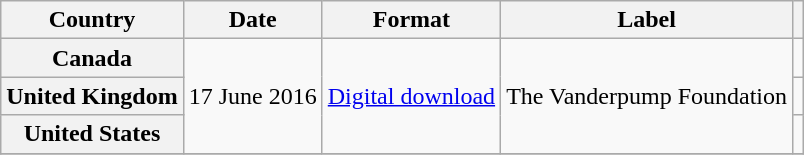<table class="wikitable plainrowheaders">
<tr>
<th scope="col">Country</th>
<th scope="col">Date</th>
<th scope="col">Format</th>
<th scope="col">Label</th>
<th scope="col"></th>
</tr>
<tr>
<th scope="row">Canada</th>
<td rowspan="3">17 June 2016</td>
<td rowspan="3"><a href='#'>Digital download</a></td>
<td rowspan="3">The Vanderpump Foundation</td>
<td></td>
</tr>
<tr>
<th scope="row">United Kingdom</th>
<td></td>
</tr>
<tr>
<th scope="row">United States</th>
<td></td>
</tr>
<tr>
</tr>
</table>
